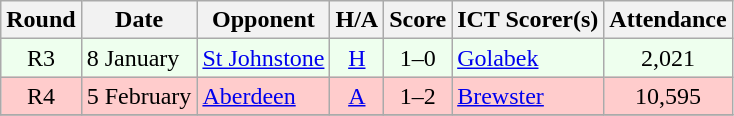<table class="wikitable" style="text-align:center">
<tr>
<th>Round</th>
<th>Date</th>
<th>Opponent</th>
<th>H/A</th>
<th>Score</th>
<th>ICT Scorer(s)</th>
<th>Attendance</th>
</tr>
<tr bgcolor=#EEFFEE>
<td>R3</td>
<td align=left>8 January</td>
<td align=left><a href='#'>St Johnstone</a></td>
<td><a href='#'>H</a></td>
<td>1–0</td>
<td align=left><a href='#'>Golabek</a></td>
<td>2,021</td>
</tr>
<tr bgcolor=#FFCCCC>
<td>R4</td>
<td align=left>5 February</td>
<td align=left><a href='#'>Aberdeen</a></td>
<td><a href='#'>A</a></td>
<td>1–2</td>
<td align=left><a href='#'>Brewster</a></td>
<td>10,595</td>
</tr>
<tr>
</tr>
</table>
